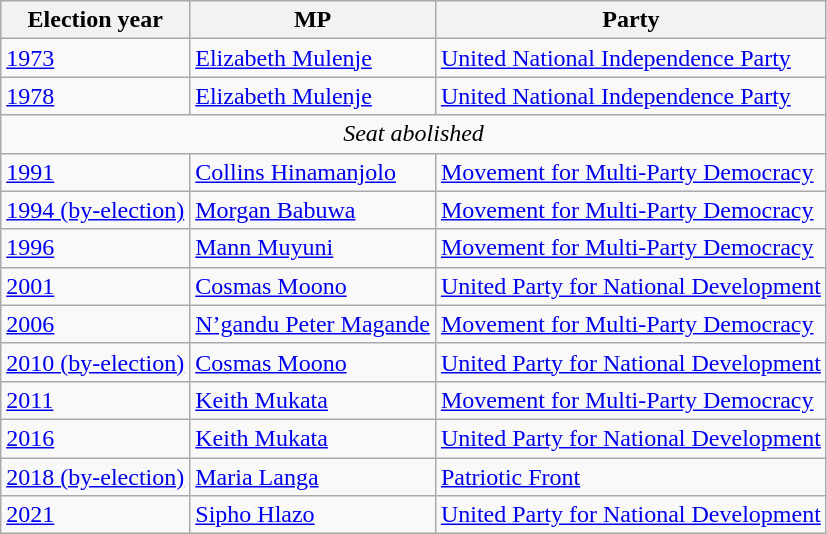<table class=wikitable>
<tr>
<th>Election year</th>
<th>MP</th>
<th>Party</th>
</tr>
<tr>
<td><a href='#'>1973</a></td>
<td><a href='#'>Elizabeth Mulenje</a></td>
<td><a href='#'>United National Independence Party</a></td>
</tr>
<tr>
<td><a href='#'>1978</a></td>
<td><a href='#'>Elizabeth Mulenje</a></td>
<td><a href='#'>United National Independence Party</a></td>
</tr>
<tr>
<td colspan=3 align=center><em>Seat abolished</em></td>
</tr>
<tr>
<td><a href='#'>1991</a></td>
<td><a href='#'>Collins Hinamanjolo</a></td>
<td><a href='#'>Movement for Multi-Party Democracy</a></td>
</tr>
<tr>
<td><a href='#'>1994 (by-election)</a></td>
<td><a href='#'>Morgan Babuwa</a></td>
<td><a href='#'>Movement for Multi-Party Democracy</a></td>
</tr>
<tr>
<td><a href='#'>1996</a></td>
<td><a href='#'>Mann Muyuni</a></td>
<td><a href='#'>Movement for Multi-Party Democracy</a></td>
</tr>
<tr>
<td><a href='#'>2001</a></td>
<td><a href='#'>Cosmas Moono</a></td>
<td><a href='#'>United Party for National Development</a></td>
</tr>
<tr>
<td><a href='#'>2006</a></td>
<td><a href='#'>N’gandu Peter Magande</a></td>
<td><a href='#'>Movement for Multi-Party Democracy</a></td>
</tr>
<tr>
<td><a href='#'>2010 (by-election)</a></td>
<td><a href='#'>Cosmas Moono</a></td>
<td><a href='#'>United Party for National Development</a></td>
</tr>
<tr>
<td><a href='#'>2011</a></td>
<td><a href='#'>Keith Mukata</a></td>
<td><a href='#'>Movement for Multi-Party Democracy</a></td>
</tr>
<tr>
<td><a href='#'>2016</a></td>
<td><a href='#'>Keith Mukata</a></td>
<td><a href='#'>United Party for National Development</a></td>
</tr>
<tr>
<td><a href='#'>2018 (by-election)</a></td>
<td><a href='#'>Maria Langa</a></td>
<td><a href='#'>Patriotic Front</a></td>
</tr>
<tr>
<td><a href='#'>2021</a></td>
<td><a href='#'>Sipho Hlazo</a></td>
<td><a href='#'>United Party for National Development</a></td>
</tr>
</table>
